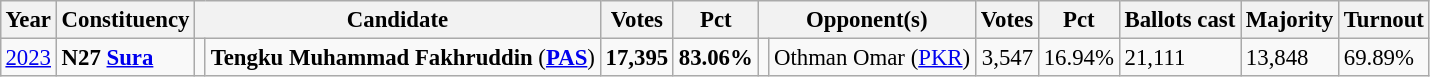<table class="wikitable" style="margin:0.5em ; font-size:95%">
<tr>
<th>Year</th>
<th>Constituency</th>
<th colspan=2>Candidate</th>
<th>Votes</th>
<th>Pct</th>
<th colspan=2>Opponent(s)</th>
<th>Votes</th>
<th>Pct</th>
<th>Ballots cast</th>
<th>Majority</th>
<th>Turnout</th>
</tr>
<tr>
<td><a href='#'>2023</a></td>
<td><strong>N27 <a href='#'>Sura</a></strong></td>
<td></td>
<td><strong>Tengku Muhammad Fakhruddin</strong> (<a href='#'><strong>PAS</strong></a>)</td>
<td align=right><strong>17,395</strong></td>
<td><strong>83.06%</strong></td>
<td></td>
<td>Othman Omar (<a href='#'>PKR</a>)</td>
<td align=right>3,547</td>
<td>16.94%</td>
<td>21,111</td>
<td>13,848</td>
<td>69.89%</td>
</tr>
</table>
